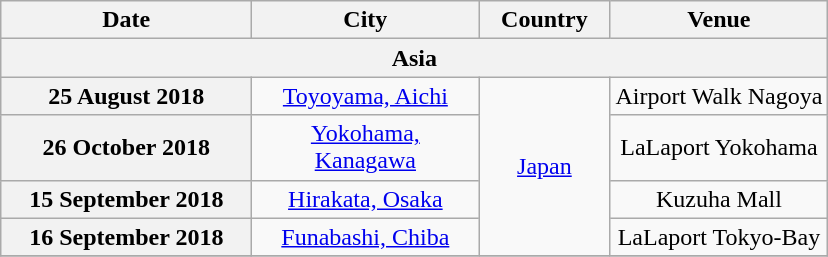<table class="wikitable plainrowheaders" style="text-align:center;">
<tr>
<th scope="col" style="width:10em;">Date</th>
<th scope="col" style="width:9em;">City</th>
<th scope="col" style="width:5em;">Country</th>
<th scope="col">Venue</th>
</tr>
<tr>
<th colspan="4">Asia</th>
</tr>
<tr>
<th scope="row" style="text-align:center;">25 August 2018</th>
<td><a href='#'>Toyoyama, Aichi</a></td>
<td rowspan="4"><a href='#'>Japan</a></td>
<td>Airport Walk Nagoya</td>
</tr>
<tr>
<th scope="row" style="text-align:center;">26 October 2018</th>
<td><a href='#'>Yokohama, Kanagawa</a></td>
<td>LaLaport Yokohama</td>
</tr>
<tr>
<th scope="row" style="text-align:center;">15 September 2018</th>
<td><a href='#'>Hirakata, Osaka</a></td>
<td>Kuzuha Mall</td>
</tr>
<tr>
<th scope="row" style="text-align:center;">16 September 2018</th>
<td><a href='#'>Funabashi, Chiba</a></td>
<td>LaLaport Tokyo-Bay</td>
</tr>
<tr>
</tr>
</table>
